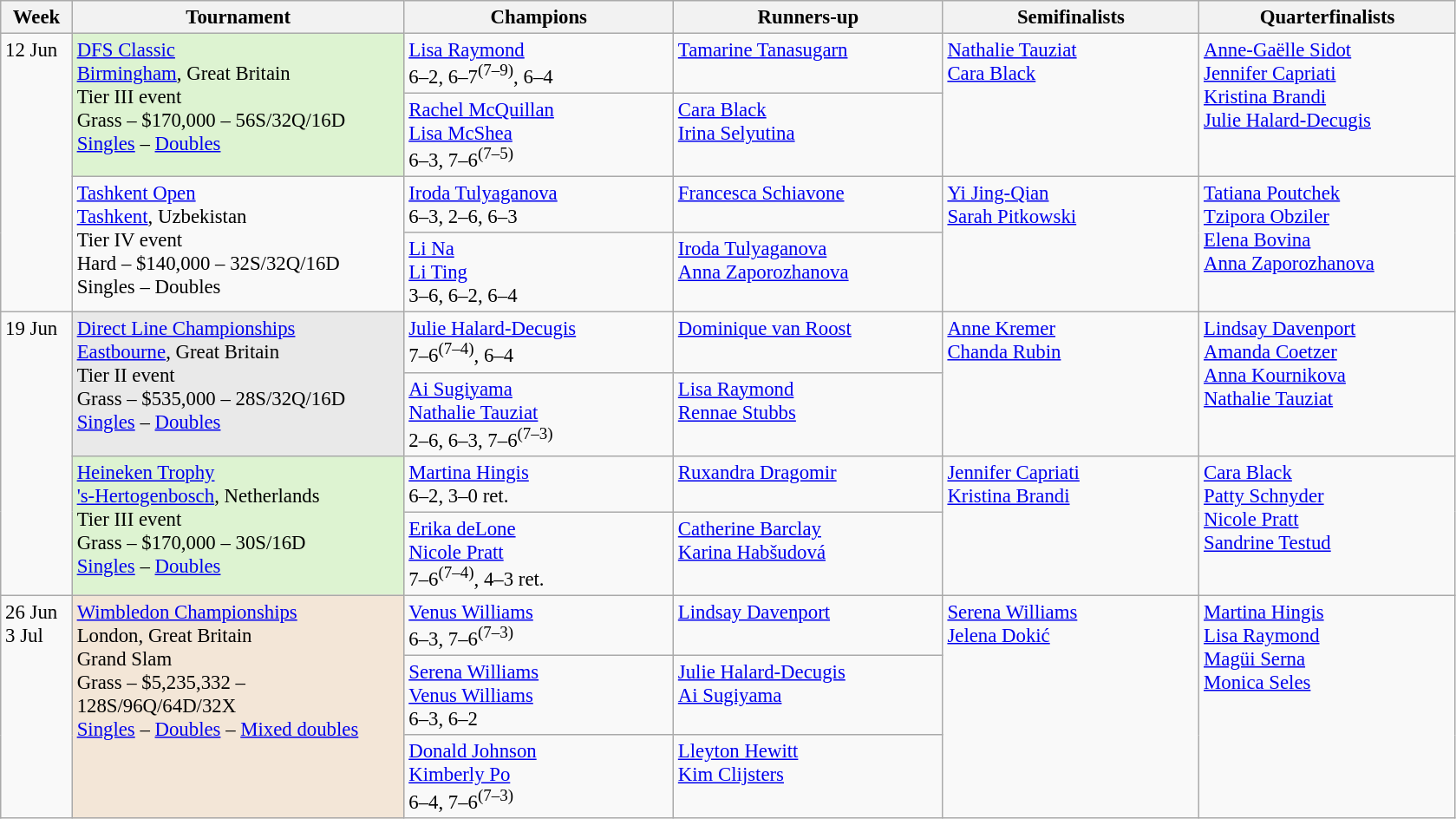<table class=wikitable style=font-size:95%>
<tr>
<th style="width:48px;">Week</th>
<th style="width:248px;">Tournament</th>
<th style="width:200px;">Champions</th>
<th style="width:200px;">Runners-up</th>
<th style="width:190px;">Semifinalists</th>
<th style="width:190px;">Quarterfinalists</th>
</tr>
<tr valign="top">
<td rowspan=4>12 Jun</td>
<td rowspan=2 bgcolor=#DDF3D1><a href='#'>DFS Classic</a><br> <a href='#'>Birmingham</a>, Great Britain <br>Tier III event <br> Grass – $170,000 – 56S/32Q/16D<br> <a href='#'>Singles</a> – <a href='#'>Doubles</a></td>
<td> <a href='#'>Lisa Raymond</a> <br> 6–2, 6–7<sup>(7–9)</sup>, 6–4</td>
<td> <a href='#'>Tamarine Tanasugarn</a></td>
<td rowspan=2> <a href='#'>Nathalie Tauziat</a><br> <a href='#'>Cara Black</a></td>
<td rowspan=2> <a href='#'>Anne-Gaëlle Sidot</a>  <br>  <a href='#'>Jennifer Capriati</a> <br> <a href='#'>Kristina Brandi</a><br>   <a href='#'>Julie Halard-Decugis</a></td>
</tr>
<tr valign="top">
<td> <a href='#'>Rachel McQuillan</a> <br>  <a href='#'>Lisa McShea</a><br>6–3, 7–6<sup>(7–5)</sup></td>
<td> <a href='#'>Cara Black</a> <br>  <a href='#'>Irina Selyutina</a></td>
</tr>
<tr valign="top">
<td rowspan=2><a href='#'>Tashkent Open</a><br> <a href='#'>Tashkent</a>, Uzbekistan <br>Tier IV event <br> Hard – $140,000 – 32S/32Q/16D<br>Singles – Doubles</td>
<td> <a href='#'>Iroda Tulyaganova</a> <br> 6–3, 2–6, 6–3</td>
<td> <a href='#'>Francesca Schiavone</a></td>
<td rowspan=2> <a href='#'>Yi Jing-Qian</a><br> <a href='#'>Sarah Pitkowski</a></td>
<td rowspan=2> <a href='#'>Tatiana Poutchek</a>  <br>  <a href='#'>Tzipora Obziler</a> <br> <a href='#'>Elena Bovina</a><br>   <a href='#'>Anna Zaporozhanova</a></td>
</tr>
<tr valign="top">
<td> <a href='#'>Li Na</a> <br>  <a href='#'>Li Ting</a><br>3–6, 6–2, 6–4</td>
<td> <a href='#'>Iroda Tulyaganova</a> <br>  <a href='#'>Anna Zaporozhanova</a></td>
</tr>
<tr valign="top">
<td rowspan=4>19 Jun</td>
<td rowspan=2 bgcolor=#E9E9E9><a href='#'>Direct Line Championships</a><br> <a href='#'>Eastbourne</a>, Great Britain <br>Tier II event <br> Grass – $535,000 – 28S/32Q/16D<br> <a href='#'>Singles</a> – <a href='#'>Doubles</a></td>
<td> <a href='#'>Julie Halard-Decugis</a> <br> 7–6<sup>(7–4)</sup>, 6–4</td>
<td> <a href='#'>Dominique van Roost</a></td>
<td rowspan=2> <a href='#'>Anne Kremer</a><br> <a href='#'>Chanda Rubin</a></td>
<td rowspan=2> <a href='#'>Lindsay Davenport</a>  <br>  <a href='#'>Amanda Coetzer</a> <br> <a href='#'>Anna Kournikova</a><br>   <a href='#'>Nathalie Tauziat</a></td>
</tr>
<tr valign="top">
<td> <a href='#'>Ai Sugiyama</a> <br>  <a href='#'>Nathalie Tauziat</a><br>2–6, 6–3, 7–6<sup>(7–3)</sup></td>
<td> <a href='#'>Lisa Raymond</a> <br>  <a href='#'>Rennae Stubbs</a></td>
</tr>
<tr valign="top">
<td rowspan=2 bgcolor=#DDF3D1><a href='#'>Heineken Trophy</a><br> <a href='#'>'s-Hertogenbosch</a>, Netherlands <br>Tier III event <br> Grass – $170,000 – 30S/16D<br><a href='#'>Singles</a> – <a href='#'>Doubles</a></td>
<td> <a href='#'>Martina Hingis</a> <br> 6–2, 3–0 ret.</td>
<td> <a href='#'>Ruxandra Dragomir</a></td>
<td rowspan=2> <a href='#'>Jennifer Capriati</a><br> <a href='#'>Kristina Brandi</a></td>
<td rowspan=2> <a href='#'>Cara Black</a>  <br>  <a href='#'>Patty Schnyder</a> <br> <a href='#'>Nicole Pratt</a><br>   <a href='#'>Sandrine Testud</a></td>
</tr>
<tr valign="top">
<td> <a href='#'>Erika deLone</a> <br>  <a href='#'>Nicole Pratt</a><br>7–6<sup>(7–4)</sup>, 4–3 ret.</td>
<td> <a href='#'>Catherine Barclay</a> <br>  <a href='#'>Karina Habšudová</a></td>
</tr>
<tr valign="top">
<td rowspan=3>26 Jun<br>3 Jul</td>
<td rowspan=3 bgcolor=#F3E6D7><a href='#'>Wimbledon Championships</a><br> London, Great Britain <br>Grand Slam<br> Grass – $5,235,332 – 128S/96Q/64D/32X<br><a href='#'>Singles</a> – <a href='#'>Doubles</a> – <a href='#'>Mixed doubles</a></td>
<td> <a href='#'>Venus Williams</a> <br> 6–3, 7–6<sup>(7–3)</sup></td>
<td> <a href='#'>Lindsay Davenport</a></td>
<td rowspan=3> <a href='#'>Serena Williams</a><br> <a href='#'>Jelena Dokić</a></td>
<td rowspan=3> <a href='#'>Martina Hingis</a>  <br>  <a href='#'>Lisa Raymond</a> <br> <a href='#'>Magüi Serna</a><br>   <a href='#'>Monica Seles</a></td>
</tr>
<tr valign="top">
<td> <a href='#'>Serena Williams</a> <br>  <a href='#'>Venus Williams</a><br>6–3, 6–2</td>
<td> <a href='#'>Julie Halard-Decugis</a> <br>  <a href='#'>Ai Sugiyama</a></td>
</tr>
<tr valign="top">
<td> <a href='#'>Donald Johnson</a> <br>  <a href='#'>Kimberly Po</a><br>6–4, 7–6<sup>(7–3)</sup></td>
<td> <a href='#'>Lleyton Hewitt</a> <br>  <a href='#'>Kim Clijsters</a></td>
</tr>
</table>
